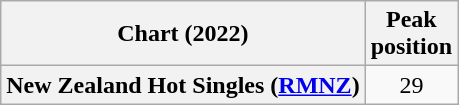<table class="wikitable plainrowheaders" style="text-align:center">
<tr>
<th scope="col">Chart (2022)</th>
<th scope="col">Peak<br>position</th>
</tr>
<tr>
<th scope="row">New Zealand Hot Singles (<a href='#'>RMNZ</a>)</th>
<td>29</td>
</tr>
</table>
